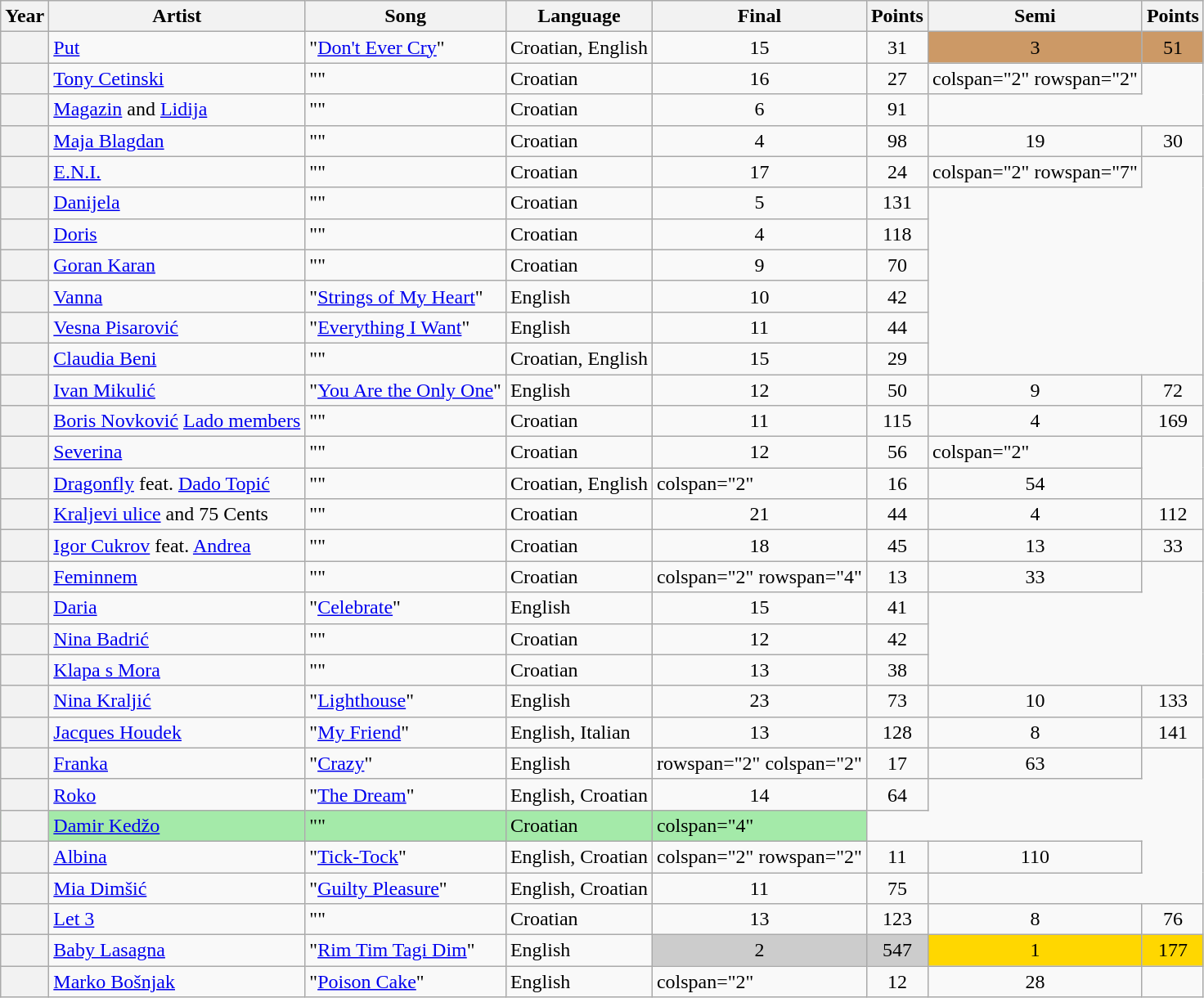<table class="wikitable sortable plainrowheaders">
<tr>
<th scope="col">Year</th>
<th scope="col">Artist</th>
<th scope="col">Song</th>
<th scope="col">Language</th>
<th scope="col" data-sort-type="number">Final</th>
<th scope="col" data-sort-type="number">Points</th>
<th scope="col" data-sort-type="number">Semi</th>
<th scope="col" data-sort-type="number">Points</th>
</tr>
<tr>
<th scope="row" style="text-align:center;"></th>
<td><a href='#'>Put</a></td>
<td>"<a href='#'>Don't Ever Cry</a>"</td>
<td>Croatian, English</td>
<td style="text-align:center;">15</td>
<td style="text-align:center;">31</td>
<td style="text-align:center; background-color:#C96;">3</td>
<td style="text-align:center; background-color:#C96;">51</td>
</tr>
<tr>
<th scope="row" style="text-align:center;"></th>
<td><a href='#'>Tony Cetinski</a></td>
<td>""</td>
<td>Croatian</td>
<td style="text-align:center;">16</td>
<td style="text-align:center;">27</td>
<td>colspan="2" rowspan="2" </td>
</tr>
<tr>
<th scope="row" style="text-align:center;"></th>
<td><a href='#'>Magazin</a> and <a href='#'>Lidija</a></td>
<td>""</td>
<td>Croatian</td>
<td style="text-align:center;">6</td>
<td style="text-align:center;">91</td>
</tr>
<tr>
<th scope="row" style="text-align:center;"></th>
<td><a href='#'>Maja Blagdan</a></td>
<td>""</td>
<td>Croatian</td>
<td style="text-align:center;">4</td>
<td style="text-align:center;">98</td>
<td style="text-align:center;">19</td>
<td style="text-align:center;">30</td>
</tr>
<tr>
<th scope="row" style="text-align:center;"></th>
<td><a href='#'>E.N.I.</a></td>
<td>""</td>
<td>Croatian</td>
<td style="text-align:center;">17</td>
<td style="text-align:center;">24</td>
<td>colspan="2" rowspan="7" </td>
</tr>
<tr>
<th scope="row" style="text-align:center;"></th>
<td><a href='#'>Danijela</a></td>
<td>""</td>
<td>Croatian</td>
<td style="text-align:center;">5</td>
<td style="text-align:center;">131</td>
</tr>
<tr>
<th scope="row" style="text-align:center;"></th>
<td><a href='#'>Doris</a></td>
<td>""</td>
<td>Croatian</td>
<td style="text-align:center;">4</td>
<td style="text-align:center;">118</td>
</tr>
<tr>
<th scope="row" style="text-align:center;"></th>
<td><a href='#'>Goran Karan</a></td>
<td>""</td>
<td>Croatian</td>
<td style="text-align:center;">9</td>
<td style="text-align:center;">70</td>
</tr>
<tr>
<th scope="row" style="text-align:center;"></th>
<td><a href='#'>Vanna</a></td>
<td>"<a href='#'>Strings of My Heart</a>"</td>
<td>English</td>
<td style="text-align:center;">10</td>
<td style="text-align:center;">42</td>
</tr>
<tr>
<th scope="row" style="text-align:center;"></th>
<td><a href='#'>Vesna Pisarović</a></td>
<td>"<a href='#'>Everything I Want</a>"</td>
<td>English</td>
<td style="text-align:center;">11</td>
<td style="text-align:center;">44</td>
</tr>
<tr>
<th scope="row" style="text-align:center;"></th>
<td><a href='#'>Claudia Beni</a></td>
<td>""</td>
<td>Croatian, English</td>
<td style="text-align:center;">15</td>
<td style="text-align:center;">29</td>
</tr>
<tr>
<th scope="row" style="text-align:center;"></th>
<td><a href='#'>Ivan Mikulić</a></td>
<td>"<a href='#'>You Are the Only One</a>"</td>
<td>English</td>
<td style="text-align:center;">12</td>
<td style="text-align:center;">50</td>
<td style="text-align:center;">9</td>
<td style="text-align:center;">72</td>
</tr>
<tr>
<th scope="row" style="text-align:center;"></th>
<td><a href='#'>Boris Novković</a>  <a href='#'>Lado members</a></td>
<td>""</td>
<td>Croatian</td>
<td style="text-align:center;">11</td>
<td style="text-align:center;">115</td>
<td style="text-align:center;">4</td>
<td style="text-align:center;">169</td>
</tr>
<tr>
<th scope="row" style="text-align:center;"></th>
<td><a href='#'>Severina</a></td>
<td>""</td>
<td>Croatian</td>
<td style="text-align:center;">12</td>
<td style="text-align:center;">56</td>
<td>colspan="2" </td>
</tr>
<tr>
<th scope="row" style="text-align:center;"></th>
<td><a href='#'>Dragonfly</a> feat. <a href='#'>Dado Topić</a></td>
<td>""</td>
<td>Croatian, English</td>
<td>colspan="2" </td>
<td style="text-align:center;">16</td>
<td style="text-align:center;">54</td>
</tr>
<tr>
<th scope="row" style="text-align:center;"></th>
<td><a href='#'>Kraljevi ulice</a> and 75 Cents</td>
<td>""</td>
<td>Croatian</td>
<td style="text-align:center;">21</td>
<td style="text-align:center;">44</td>
<td style="text-align:center;">4</td>
<td style="text-align:center;">112</td>
</tr>
<tr>
<th scope="row" style="text-align:center;"></th>
<td><a href='#'>Igor Cukrov</a> feat. <a href='#'>Andrea</a></td>
<td>""</td>
<td>Croatian</td>
<td style="text-align:center;">18</td>
<td style="text-align:center;">45</td>
<td style="text-align:center;">13</td>
<td style="text-align:center;">33</td>
</tr>
<tr>
<th scope="row" style="text-align:center;"></th>
<td><a href='#'>Feminnem</a></td>
<td>""</td>
<td>Croatian</td>
<td>colspan="2" rowspan="4" </td>
<td style="text-align:center;">13</td>
<td style="text-align:center;">33</td>
</tr>
<tr>
<th scope="row" style="text-align:center;"></th>
<td><a href='#'>Daria</a></td>
<td>"<a href='#'>Celebrate</a>"</td>
<td>English</td>
<td style="text-align:center;">15</td>
<td style="text-align:center;">41</td>
</tr>
<tr>
<th scope="row" style="text-align:center;"></th>
<td><a href='#'>Nina Badrić</a></td>
<td>""</td>
<td>Croatian</td>
<td style="text-align:center;">12</td>
<td style="text-align:center;">42</td>
</tr>
<tr>
<th scope="row" style="text-align:center;"></th>
<td><a href='#'>Klapa s Mora</a></td>
<td>""</td>
<td>Croatian</td>
<td style="text-align:center;">13</td>
<td style="text-align:center;">38</td>
</tr>
<tr>
<th scope="row" style="text-align:center;"></th>
<td><a href='#'>Nina Kraljić</a></td>
<td>"<a href='#'>Lighthouse</a>"</td>
<td>English</td>
<td style="text-align:center;">23</td>
<td style="text-align:center;">73</td>
<td style="text-align:center;">10</td>
<td style="text-align:center;">133</td>
</tr>
<tr>
<th scope="row" style="text-align:center;"></th>
<td><a href='#'>Jacques Houdek</a></td>
<td>"<a href='#'>My Friend</a>"</td>
<td>English, Italian</td>
<td style="text-align:center;">13</td>
<td style="text-align:center;">128</td>
<td style="text-align:center;">8</td>
<td style="text-align:center;">141</td>
</tr>
<tr>
<th scope="row" style="text-align:center;"></th>
<td><a href='#'>Franka</a></td>
<td>"<a href='#'>Crazy</a>"</td>
<td>English</td>
<td>rowspan="2" colspan="2" </td>
<td style="text-align:center;">17</td>
<td style="text-align:center;">63</td>
</tr>
<tr>
<th scope="row" style="text-align:center;"></th>
<td><a href='#'>Roko</a></td>
<td>"<a href='#'>The Dream</a>"</td>
<td>English, Croatian</td>
<td style="text-align:center;">14</td>
<td style="text-align:center;">64</td>
</tr>
<tr style="background-color:#A4EAA9;">
<th scope="row" style="text-align:center;"></th>
<td><a href='#'>Damir Kedžo</a></td>
<td>""</td>
<td>Croatian</td>
<td>colspan="4" </td>
</tr>
<tr>
<th scope="row" style="text-align:center;"></th>
<td><a href='#'>Albina</a></td>
<td>"<a href='#'>Tick-Tock</a>"</td>
<td>English, Croatian</td>
<td>colspan="2" rowspan="2" </td>
<td style="text-align:center;">11</td>
<td style="text-align:center;">110</td>
</tr>
<tr>
<th scope="row" style="text-align:center;"></th>
<td><a href='#'>Mia Dimšić</a></td>
<td>"<a href='#'>Guilty Pleasure</a>"</td>
<td>English, Croatian</td>
<td style="text-align:center;">11</td>
<td style="text-align:center;">75</td>
</tr>
<tr>
<th scope="row" style="text-align:center;"></th>
<td><a href='#'>Let 3</a></td>
<td>""</td>
<td>Croatian</td>
<td style="text-align:center;">13</td>
<td style="text-align:center;">123</td>
<td style="text-align:center;">8</td>
<td style="text-align:center;">76</td>
</tr>
<tr>
<th scope="row" style="text-align:center;"></th>
<td><a href='#'>Baby Lasagna</a></td>
<td>"<a href='#'>Rim Tim Tagi Dim</a>"</td>
<td>English</td>
<td style="text-align:center; background-color:#CCC;">2</td>
<td style="text-align:center; background-color:#CCC;">547</td>
<td style="text-align:center; background-color:#FFD700;">1</td>
<td style="text-align:center; background-color:#FFD700;">177</td>
</tr>
<tr>
<th scope="row" style="text-align:center;"></th>
<td><a href='#'>Marko Bošnjak</a></td>
<td>"<a href='#'>Poison Cake</a>"</td>
<td>English</td>
<td>colspan="2" </td>
<td style="text-align:center;">12</td>
<td style="text-align:center;">28</td>
</tr>
</table>
